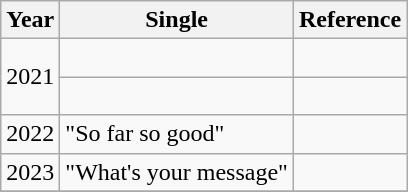<table class="wikitable plainrowheaders" style="text-align:center;">
<tr>
<th scope="col">Year</th>
<th scope="col">Single</th>
<th scope="col">Reference</th>
</tr>
<tr>
<td rowspan="2">2021</td>
<td style="text-align:left;"><br></td>
<td></td>
</tr>
<tr>
<td style="text-align:left;"><br></td>
<td></td>
</tr>
<tr>
<td>2022</td>
<td style="text-align:left;">"So far so good"<br></td>
<td></td>
</tr>
<tr>
<td>2023</td>
<td style="text-align:left;">"What's your message"<br></td>
<td></td>
</tr>
<tr>
</tr>
</table>
